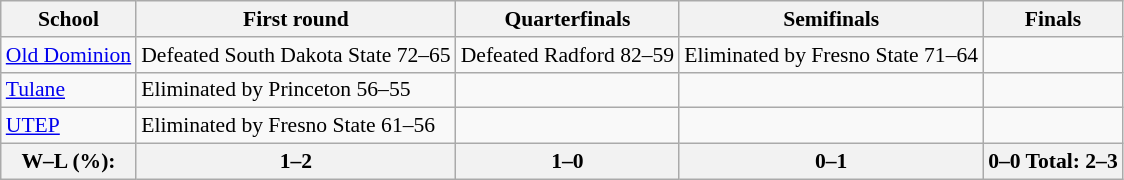<table class="sortable wikitable" style="white-space:nowrap; font-size:90%;">
<tr>
<th>School</th>
<th>First round</th>
<th>Quarterfinals</th>
<th>Semifinals</th>
<th>Finals</th>
</tr>
<tr>
<td><a href='#'>Old Dominion</a></td>
<td>Defeated South Dakota State 72–65</td>
<td>Defeated Radford 82–59</td>
<td>Eliminated by Fresno State 71–64</td>
<td></td>
</tr>
<tr>
<td><a href='#'>Tulane</a></td>
<td>Eliminated by Princeton 56–55</td>
<td></td>
<td></td>
<td></td>
</tr>
<tr>
<td><a href='#'>UTEP</a></td>
<td>Eliminated by Fresno State 61–56</td>
<td></td>
<td></td>
<td></td>
</tr>
<tr>
<th>W–L (%):</th>
<th>1–2 </th>
<th>1–0 </th>
<th>0–1 </th>
<th>0–0  Total: 2–3 </th>
</tr>
</table>
